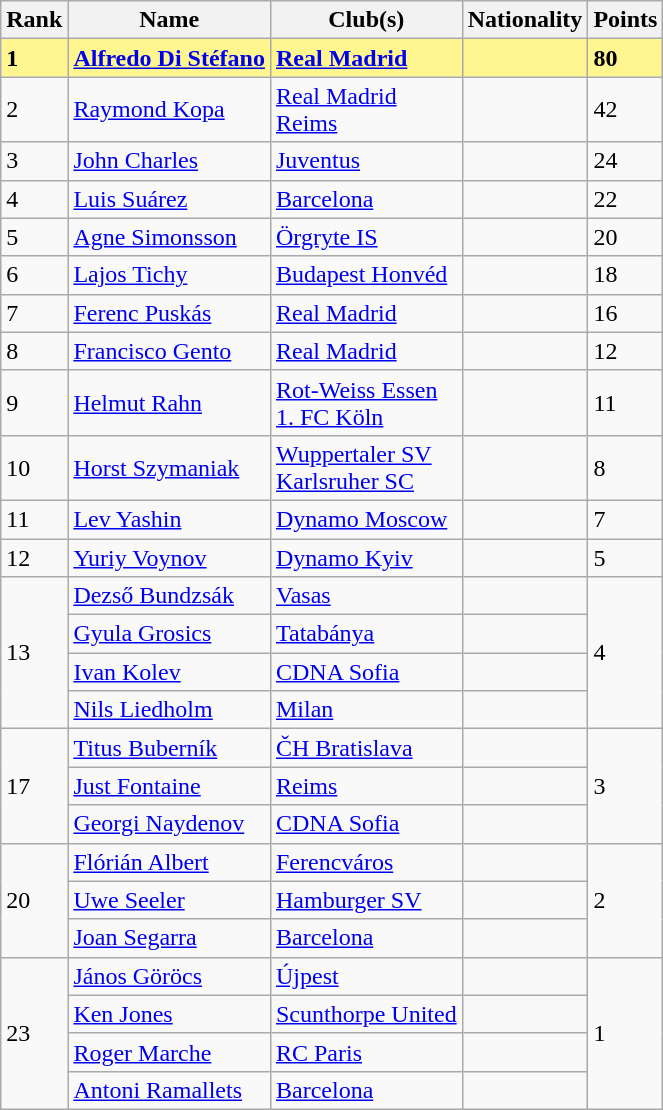<table class="wikitable">
<tr>
<th>Rank</th>
<th>Name</th>
<th>Club(s)</th>
<th>Nationality</th>
<th>Points</th>
</tr>
<tr style="background-color: #FFF68F; font-weight: bold;">
<td>1</td>
<td><a href='#'>Alfredo Di Stéfano</a></td>
<td> <a href='#'>Real Madrid</a></td>
<td></td>
<td>80</td>
</tr>
<tr>
<td>2</td>
<td><a href='#'>Raymond Kopa</a></td>
<td> <a href='#'>Real Madrid</a><br> <a href='#'>Reims</a></td>
<td></td>
<td>42</td>
</tr>
<tr>
<td>3</td>
<td><a href='#'>John Charles</a></td>
<td> <a href='#'>Juventus</a></td>
<td></td>
<td>24</td>
</tr>
<tr>
<td>4</td>
<td><a href='#'>Luis Suárez</a></td>
<td> <a href='#'>Barcelona</a></td>
<td></td>
<td>22</td>
</tr>
<tr>
<td>5</td>
<td><a href='#'>Agne Simonsson</a></td>
<td> <a href='#'>Örgryte IS</a></td>
<td></td>
<td>20</td>
</tr>
<tr>
<td>6</td>
<td><a href='#'>Lajos Tichy</a></td>
<td> <a href='#'>Budapest Honvéd</a></td>
<td></td>
<td>18</td>
</tr>
<tr>
<td>7</td>
<td><a href='#'>Ferenc Puskás</a></td>
<td> <a href='#'>Real Madrid</a></td>
<td></td>
<td>16</td>
</tr>
<tr>
<td>8</td>
<td><a href='#'>Francisco Gento</a></td>
<td> <a href='#'>Real Madrid</a></td>
<td></td>
<td>12</td>
</tr>
<tr>
<td>9</td>
<td><a href='#'>Helmut Rahn</a></td>
<td> <a href='#'>Rot-Weiss Essen</a><br> <a href='#'>1. FC Köln</a></td>
<td></td>
<td>11</td>
</tr>
<tr>
<td>10</td>
<td><a href='#'>Horst Szymaniak</a></td>
<td> <a href='#'>Wuppertaler SV</a><br> <a href='#'>Karlsruher SC</a></td>
<td></td>
<td>8</td>
</tr>
<tr>
<td>11</td>
<td><a href='#'>Lev Yashin</a></td>
<td> <a href='#'>Dynamo Moscow</a></td>
<td></td>
<td>7</td>
</tr>
<tr>
<td>12</td>
<td><a href='#'>Yuriy Voynov</a></td>
<td> <a href='#'>Dynamo Kyiv</a></td>
<td></td>
<td>5</td>
</tr>
<tr>
<td rowspan="4">13</td>
<td><a href='#'>Dezső Bundzsák</a></td>
<td> <a href='#'>Vasas</a></td>
<td></td>
<td rowspan="4">4</td>
</tr>
<tr>
<td><a href='#'>Gyula Grosics</a></td>
<td> <a href='#'>Tatabánya</a></td>
<td></td>
</tr>
<tr>
<td><a href='#'>Ivan Kolev</a></td>
<td> <a href='#'>CDNA Sofia</a></td>
<td></td>
</tr>
<tr>
<td><a href='#'>Nils Liedholm</a></td>
<td> <a href='#'>Milan</a></td>
<td></td>
</tr>
<tr>
<td rowspan="3">17</td>
<td><a href='#'>Titus Buberník</a></td>
<td> <a href='#'>ČH Bratislava</a></td>
<td></td>
<td rowspan="3">3</td>
</tr>
<tr>
<td><a href='#'>Just Fontaine</a></td>
<td> <a href='#'>Reims</a></td>
<td></td>
</tr>
<tr>
<td><a href='#'>Georgi Naydenov</a></td>
<td> <a href='#'>CDNA Sofia</a></td>
<td></td>
</tr>
<tr>
<td rowspan="3">20</td>
<td><a href='#'>Flórián Albert</a></td>
<td> <a href='#'>Ferencváros</a></td>
<td></td>
<td rowspan="3">2</td>
</tr>
<tr>
<td><a href='#'>Uwe Seeler</a></td>
<td> <a href='#'>Hamburger SV</a></td>
<td></td>
</tr>
<tr>
<td><a href='#'>Joan Segarra</a></td>
<td> <a href='#'>Barcelona</a></td>
<td></td>
</tr>
<tr>
<td rowspan="4">23</td>
<td><a href='#'>János Göröcs</a></td>
<td> <a href='#'>Újpest</a></td>
<td></td>
<td rowspan="4">1</td>
</tr>
<tr>
<td><a href='#'>Ken Jones</a></td>
<td> <a href='#'>Scunthorpe United</a></td>
<td></td>
</tr>
<tr>
<td><a href='#'>Roger Marche</a></td>
<td> <a href='#'>RC Paris</a></td>
<td></td>
</tr>
<tr>
<td><a href='#'>Antoni Ramallets</a></td>
<td> <a href='#'>Barcelona</a></td>
<td></td>
</tr>
</table>
